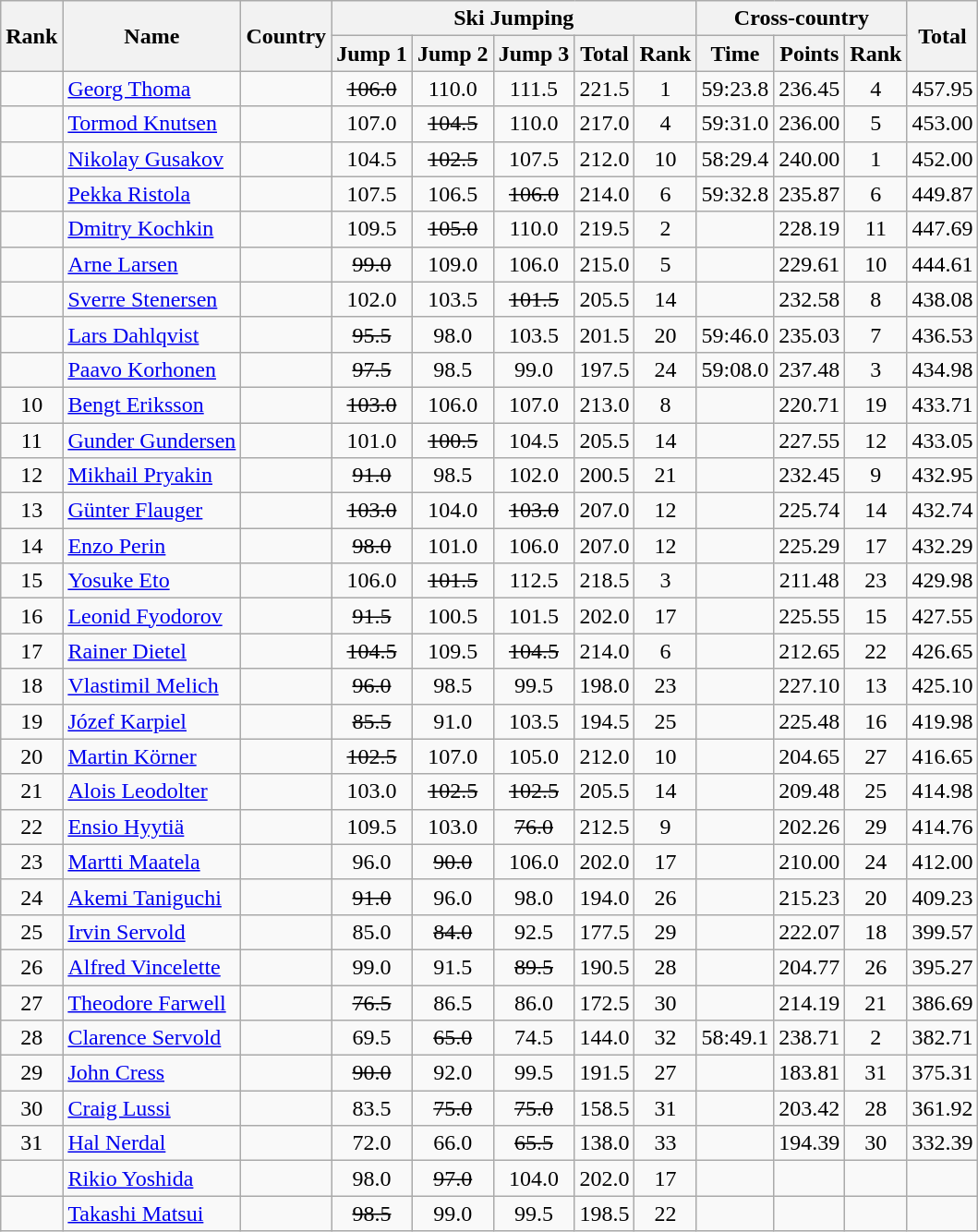<table class="wikitable sortable" style="text-align:center">
<tr>
<th rowspan=2>Rank</th>
<th rowspan=2>Name</th>
<th rowspan=2>Country</th>
<th colspan=5>Ski Jumping</th>
<th colspan=3>Cross-country</th>
<th rowspan=2>Total</th>
</tr>
<tr>
<th>Jump 1</th>
<th>Jump 2</th>
<th>Jump 3</th>
<th>Total</th>
<th>Rank</th>
<th>Time</th>
<th>Points</th>
<th>Rank</th>
</tr>
<tr>
<td></td>
<td align=left><a href='#'>Georg Thoma</a></td>
<td align=left></td>
<td><s>106.0</s></td>
<td>110.0</td>
<td>111.5</td>
<td>221.5</td>
<td>1</td>
<td>59:23.8</td>
<td>236.45</td>
<td>4</td>
<td>457.95</td>
</tr>
<tr>
<td></td>
<td align=left><a href='#'>Tormod Knutsen</a></td>
<td align=left></td>
<td>107.0</td>
<td><s>104.5</s></td>
<td>110.0</td>
<td>217.0</td>
<td>4</td>
<td>59:31.0</td>
<td>236.00</td>
<td>5</td>
<td>453.00</td>
</tr>
<tr>
<td></td>
<td align=left><a href='#'>Nikolay Gusakov</a></td>
<td align=left></td>
<td>104.5</td>
<td><s>102.5</s></td>
<td>107.5</td>
<td>212.0</td>
<td>10</td>
<td>58:29.4</td>
<td>240.00</td>
<td>1</td>
<td>452.00</td>
</tr>
<tr>
<td></td>
<td align=left><a href='#'>Pekka Ristola</a></td>
<td align=left></td>
<td>107.5</td>
<td>106.5</td>
<td><s>106.0</s></td>
<td>214.0</td>
<td>6</td>
<td>59:32.8</td>
<td>235.87</td>
<td>6</td>
<td>449.87</td>
</tr>
<tr>
<td></td>
<td align=left><a href='#'>Dmitry Kochkin</a></td>
<td align=left></td>
<td>109.5</td>
<td><s>105.0</s></td>
<td>110.0</td>
<td>219.5</td>
<td>2</td>
<td></td>
<td>228.19</td>
<td>11</td>
<td>447.69</td>
</tr>
<tr>
<td></td>
<td align=left><a href='#'>Arne Larsen</a></td>
<td align=left></td>
<td><s>99.0</s></td>
<td>109.0</td>
<td>106.0</td>
<td>215.0</td>
<td>5</td>
<td></td>
<td>229.61</td>
<td>10</td>
<td>444.61</td>
</tr>
<tr>
<td></td>
<td align=left><a href='#'>Sverre Stenersen</a></td>
<td align=left></td>
<td>102.0</td>
<td>103.5</td>
<td><s>101.5</s></td>
<td>205.5</td>
<td>14</td>
<td></td>
<td>232.58</td>
<td>8</td>
<td>438.08</td>
</tr>
<tr>
<td></td>
<td align=left><a href='#'>Lars Dahlqvist</a></td>
<td align=left></td>
<td><s>95.5</s></td>
<td>98.0</td>
<td>103.5</td>
<td>201.5</td>
<td>20</td>
<td>59:46.0</td>
<td>235.03</td>
<td>7</td>
<td>436.53</td>
</tr>
<tr>
<td></td>
<td align=left><a href='#'>Paavo Korhonen</a></td>
<td align=left></td>
<td><s>97.5</s></td>
<td>98.5</td>
<td>99.0</td>
<td>197.5</td>
<td>24</td>
<td>59:08.0</td>
<td>237.48</td>
<td>3</td>
<td>434.98</td>
</tr>
<tr>
<td>10</td>
<td align=left><a href='#'>Bengt Eriksson</a></td>
<td align=left></td>
<td><s>103.0</s></td>
<td>106.0</td>
<td>107.0</td>
<td>213.0</td>
<td>8</td>
<td></td>
<td>220.71</td>
<td>19</td>
<td>433.71</td>
</tr>
<tr>
<td>11</td>
<td align=left><a href='#'>Gunder Gundersen</a></td>
<td align=left></td>
<td>101.0</td>
<td><s>100.5</s></td>
<td>104.5</td>
<td>205.5</td>
<td>14</td>
<td></td>
<td>227.55</td>
<td>12</td>
<td>433.05</td>
</tr>
<tr>
<td>12</td>
<td align=left><a href='#'>Mikhail Pryakin</a></td>
<td align=left></td>
<td><s>91.0</s></td>
<td>98.5</td>
<td>102.0</td>
<td>200.5</td>
<td>21</td>
<td></td>
<td>232.45</td>
<td>9</td>
<td>432.95</td>
</tr>
<tr>
<td>13</td>
<td align=left><a href='#'>Günter Flauger</a></td>
<td align=left></td>
<td><s>103.0</s></td>
<td>104.0</td>
<td><s>103.0</s></td>
<td>207.0</td>
<td>12</td>
<td></td>
<td>225.74</td>
<td>14</td>
<td>432.74</td>
</tr>
<tr>
<td>14</td>
<td align=left><a href='#'>Enzo Perin</a></td>
<td align=left></td>
<td><s>98.0</s></td>
<td>101.0</td>
<td>106.0</td>
<td>207.0</td>
<td>12</td>
<td></td>
<td>225.29</td>
<td>17</td>
<td>432.29</td>
</tr>
<tr>
<td>15</td>
<td align=left><a href='#'>Yosuke Eto</a></td>
<td align=left></td>
<td>106.0</td>
<td><s>101.5</s></td>
<td>112.5</td>
<td>218.5</td>
<td>3</td>
<td></td>
<td>211.48</td>
<td>23</td>
<td>429.98</td>
</tr>
<tr>
<td>16</td>
<td align=left><a href='#'>Leonid Fyodorov</a></td>
<td align=left></td>
<td><s>91.5</s></td>
<td>100.5</td>
<td>101.5</td>
<td>202.0</td>
<td>17</td>
<td></td>
<td>225.55</td>
<td>15</td>
<td>427.55</td>
</tr>
<tr>
<td>17</td>
<td align=left><a href='#'>Rainer Dietel</a></td>
<td align=left></td>
<td><s>104.5</s></td>
<td>109.5</td>
<td><s>104.5</s></td>
<td>214.0</td>
<td>6</td>
<td></td>
<td>212.65</td>
<td>22</td>
<td>426.65</td>
</tr>
<tr>
<td>18</td>
<td align=left><a href='#'>Vlastimil Melich</a></td>
<td align=left></td>
<td><s>96.0</s></td>
<td>98.5</td>
<td>99.5</td>
<td>198.0</td>
<td>23</td>
<td></td>
<td>227.10</td>
<td>13</td>
<td>425.10</td>
</tr>
<tr>
<td>19</td>
<td align=left><a href='#'>Józef Karpiel</a></td>
<td align=left></td>
<td><s>85.5</s></td>
<td>91.0</td>
<td>103.5</td>
<td>194.5</td>
<td>25</td>
<td></td>
<td>225.48</td>
<td>16</td>
<td>419.98</td>
</tr>
<tr>
<td>20</td>
<td align=left><a href='#'>Martin Körner</a></td>
<td align=left></td>
<td><s>102.5</s></td>
<td>107.0</td>
<td>105.0</td>
<td>212.0</td>
<td>10</td>
<td></td>
<td>204.65</td>
<td>27</td>
<td>416.65</td>
</tr>
<tr>
<td>21</td>
<td align=left><a href='#'>Alois Leodolter</a></td>
<td align=left></td>
<td>103.0</td>
<td><s>102.5</s></td>
<td><s>102.5</s></td>
<td>205.5</td>
<td>14</td>
<td></td>
<td>209.48</td>
<td>25</td>
<td>414.98</td>
</tr>
<tr>
<td>22</td>
<td align=left><a href='#'>Ensio Hyytiä</a></td>
<td align=left></td>
<td>109.5</td>
<td>103.0</td>
<td><s>76.0</s></td>
<td>212.5</td>
<td>9</td>
<td></td>
<td>202.26</td>
<td>29</td>
<td>414.76</td>
</tr>
<tr>
<td>23</td>
<td align=left><a href='#'>Martti Maatela</a></td>
<td align=left></td>
<td>96.0</td>
<td><s>90.0</s></td>
<td>106.0</td>
<td>202.0</td>
<td>17</td>
<td></td>
<td>210.00</td>
<td>24</td>
<td>412.00</td>
</tr>
<tr>
<td>24</td>
<td align=left><a href='#'>Akemi Taniguchi</a></td>
<td align=left></td>
<td><s>91.0</s></td>
<td>96.0</td>
<td>98.0</td>
<td>194.0</td>
<td>26</td>
<td></td>
<td>215.23</td>
<td>20</td>
<td>409.23</td>
</tr>
<tr>
<td>25</td>
<td align=left><a href='#'>Irvin Servold</a></td>
<td align=left></td>
<td>85.0</td>
<td><s>84.0</s></td>
<td>92.5</td>
<td>177.5</td>
<td>29</td>
<td></td>
<td>222.07</td>
<td>18</td>
<td>399.57</td>
</tr>
<tr>
<td>26</td>
<td align=left><a href='#'>Alfred Vincelette</a></td>
<td align=left></td>
<td>99.0</td>
<td>91.5</td>
<td><s>89.5</s></td>
<td>190.5</td>
<td>28</td>
<td></td>
<td>204.77</td>
<td>26</td>
<td>395.27</td>
</tr>
<tr>
<td>27</td>
<td align=left><a href='#'>Theodore Farwell</a></td>
<td align=left></td>
<td><s>76.5</s></td>
<td>86.5</td>
<td>86.0</td>
<td>172.5</td>
<td>30</td>
<td></td>
<td>214.19</td>
<td>21</td>
<td>386.69</td>
</tr>
<tr>
<td>28</td>
<td align=left><a href='#'>Clarence Servold</a></td>
<td align=left></td>
<td>69.5</td>
<td><s>65.0</s></td>
<td>74.5</td>
<td>144.0</td>
<td>32</td>
<td>58:49.1</td>
<td>238.71</td>
<td>2</td>
<td>382.71</td>
</tr>
<tr>
<td>29</td>
<td align=left><a href='#'>John Cress</a></td>
<td align=left></td>
<td><s>90.0</s></td>
<td>92.0</td>
<td>99.5</td>
<td>191.5</td>
<td>27</td>
<td></td>
<td>183.81</td>
<td>31</td>
<td>375.31</td>
</tr>
<tr>
<td>30</td>
<td align=left><a href='#'>Craig Lussi</a></td>
<td align=left></td>
<td>83.5</td>
<td><s>75.0</s></td>
<td><s>75.0</s></td>
<td>158.5</td>
<td>31</td>
<td></td>
<td>203.42</td>
<td>28</td>
<td>361.92</td>
</tr>
<tr>
<td>31</td>
<td align=left><a href='#'>Hal Nerdal</a></td>
<td align=left></td>
<td>72.0</td>
<td>66.0</td>
<td><s>65.5</s></td>
<td>138.0</td>
<td>33</td>
<td></td>
<td>194.39</td>
<td>30</td>
<td>332.39</td>
</tr>
<tr>
<td></td>
<td align=left><a href='#'>Rikio Yoshida</a></td>
<td align=left></td>
<td>98.0</td>
<td><s>97.0</s></td>
<td>104.0</td>
<td>202.0</td>
<td>17</td>
<td></td>
<td></td>
<td></td>
<td></td>
</tr>
<tr>
<td></td>
<td align=left><a href='#'>Takashi Matsui</a></td>
<td align=left></td>
<td><s>98.5</s></td>
<td>99.0</td>
<td>99.5</td>
<td>198.5</td>
<td>22</td>
<td></td>
<td></td>
<td></td>
<td></td>
</tr>
</table>
